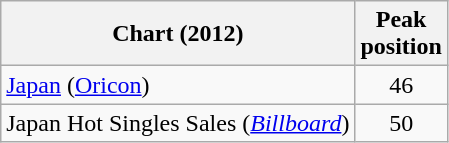<table class="wikitable sortable" border="1">
<tr>
<th>Chart (2012)</th>
<th>Peak<br>position</th>
</tr>
<tr>
<td><a href='#'>Japan</a> (<a href='#'>Oricon</a>)</td>
<td style="text-align:center;">46</td>
</tr>
<tr>
<td>Japan Hot Singles Sales (<em><a href='#'>Billboard</a></em>)</td>
<td style="text-align:center;">50</td>
</tr>
</table>
